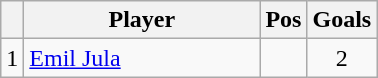<table class="wikitable">
<tr>
<th></th>
<th style="width:150px;">Player</th>
<th>Pos</th>
<th>Goals</th>
</tr>
<tr>
<td align=center>1</td>
<td> <a href='#'>Emil Jula</a></td>
<td align=center></td>
<td align=center>2</td>
</tr>
</table>
